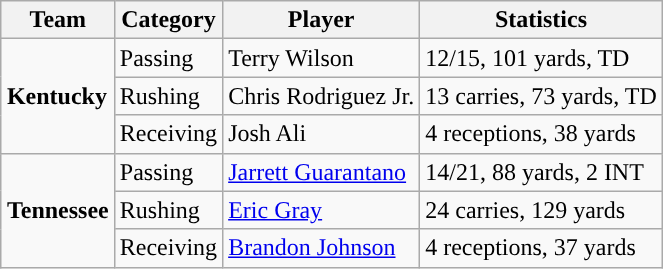<table class="wikitable" style="float: right;">
<tr>
<th>Team</th>
<th>Category</th>
<th>Player</th>
<th>Statistics</th>
</tr>
<tr>
<td rowspan=3><strong>Kentucky</strong></td>
<td>Passing</td>
<td>Terry Wilson</td>
<td>12/15, 101 yards, TD</td>
</tr>
<tr>
<td>Rushing</td>
<td>Chris Rodriguez Jr.</td>
<td>13 carries, 73 yards, TD</td>
</tr>
<tr>
<td>Receiving</td>
<td>Josh Ali</td>
<td>4 receptions, 38 yards</td>
</tr>
<tr>
<td rowspan=3><strong>Tennessee</strong></td>
<td>Passing</td>
<td><a href='#'>Jarrett Guarantano</a></td>
<td>14/21, 88 yards, 2 INT</td>
</tr>
<tr>
<td>Rushing</td>
<td><a href='#'>Eric Gray</a></td>
<td>24 carries, 129 yards</td>
</tr>
<tr>
<td>Receiving</td>
<td><a href='#'>Brandon Johnson</a></td>
<td>4 receptions, 37 yards</td>
</tr>
</table>
